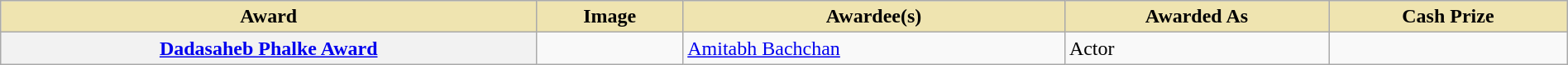<table class="wikitable plainrowheaders" style="width:100%;">
<tr>
<th scope="col" style="background-color:#EFE4B0;">Award</th>
<th scope="col" style="background-color:#EFE4B0;">Image</th>
<th scope="col" style="background-color:#EFE4B0;">Awardee(s)</th>
<th scope="col" style="background-color:#EFE4B0;">Awarded As</th>
<th scope="col" style="background-color:#EFE4B0;">Cash Prize</th>
</tr>
<tr>
<th scope="row"><a href='#'>Dadasaheb Phalke Award</a></th>
<td></td>
<td><a href='#'>Amitabh Bachchan</a></td>
<td>Actor</td>
<td></td>
</tr>
</table>
